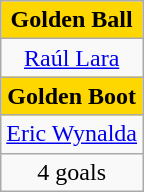<table class="wikitable" style="text-align:center">
<tr>
<th scope=col style="background-color: gold">Golden Ball</th>
</tr>
<tr>
<td> <a href='#'>Raúl Lara</a></td>
</tr>
<tr>
<th scope=col style="background-color: gold">Golden Boot</th>
</tr>
<tr>
<td> <a href='#'>Eric Wynalda</a></td>
</tr>
<tr>
<td>4 goals</td>
</tr>
</table>
